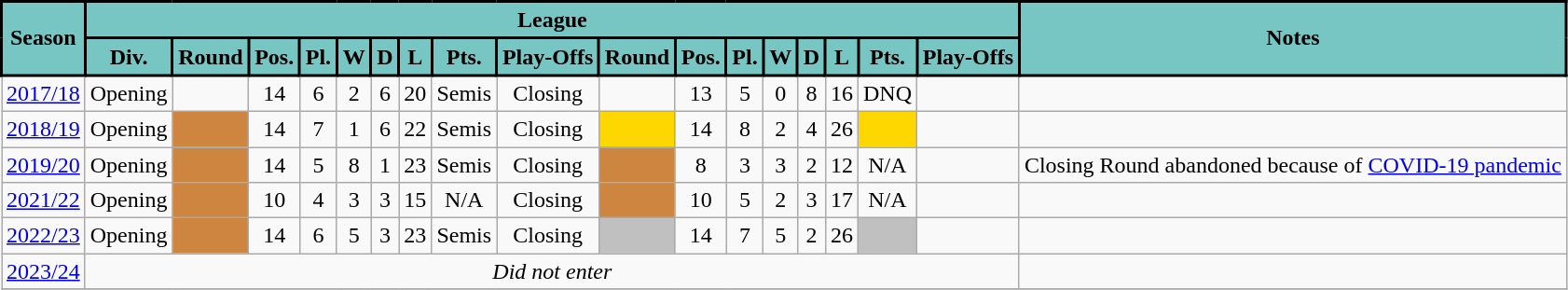<table class="wikitable">
<tr style="background:#d92121;">
<th rowspan="2" ! style="background:#78C6C3; color:#000000; border:2px solid #000000;" scope="col">Season</th>
<th colspan="17" ! style="background:#78C6C3; color:#000000; border:2px solid #000000;" scope="col">League</th>
<th rowspan="2" ! style="background:#78C6C3; color:#000000; border:2px solid #000000;" scope="col">Notes</th>
</tr>
<tr>
<th style="background:#78C6C3; color:#000000; border:2px solid #000000;" scope="col">Div.</th>
<th style="background:#78C6C3; color:#000000; border:2px solid #000000;" scope="col">Round</th>
<th style="background:#78C6C3; color:#000000; border:2px solid #000000;" scope="col">Pos.</th>
<th style="background:#78C6C3; color:#000000; border:2px solid #000000;" scope="col">Pl.</th>
<th style="background:#78C6C3; color:#000000; border:2px solid #000000;" scope="col">W</th>
<th style="background:#78C6C3; color:#000000; border:2px solid #000000;" scope="col">D</th>
<th style="background:#78C6C3; color:#000000; border:2px solid #000000;" scope="col">L</th>
<th style="background:#78C6C3; color:#000000; border:2px solid #000000;" scope="col">Pts.</th>
<th style="background:#78C6C3; color:#000000; border:2px solid #000000;" scope="col">Play-Offs</th>
<th style="background:#78C6C3; color:#000000; border:2px solid #000000;" scope="col">Round</th>
<th style="background:#78C6C3; color:#000000; border:2px solid #000000;" scope="col">Pos.</th>
<th style="background:#78C6C3; color:#000000; border:2px solid #000000;" scope="col">Pl.</th>
<th style="background:#78C6C3; color:#000000; border:2px solid #000000;" scope="col">W</th>
<th style="background:#78C6C3; color:#000000; border:2px solid #000000;" scope="col">D</th>
<th style="background:#78C6C3; color:#000000; border:2px solid #000000;" scope="col">L</th>
<th style="background:#78C6C3; color:#000000; border:2px solid #000000;" scope="col">Pts.</th>
<th style="background:#78C6C3; color:#000000; border:2px solid #000000;" scope="col">Play-Offs</th>
</tr>
<tr>
<td align=center><a href='#'>2017/18</a></td>
<td align=center>Opening</td>
<td></td>
<td align=center>14</td>
<td align=center>6</td>
<td align=center>2</td>
<td align=center>6</td>
<td align=center>20</td>
<td align=center>Semis</td>
<td align=center>Closing</td>
<td></td>
<td align=center>13</td>
<td align=center>5</td>
<td align=center>0</td>
<td align=center>8</td>
<td align=center>16</td>
<td align=center>DNQ</td>
<td align=center></td>
<td align=center></td>
</tr>
<tr>
<td align=center><a href='#'>2018/19</a></td>
<td align=center>Opening</td>
<td bgcolor="#CD853F"></td>
<td align=center>14</td>
<td align=center>7</td>
<td align=center>1</td>
<td align=center>6</td>
<td align=center>22</td>
<td align=center>Semis</td>
<td align=center>Closing</td>
<td bgcolor="#FFD700"></td>
<td align=center>14</td>
<td align=center>8</td>
<td align=center>2</td>
<td align=center>4</td>
<td align=center>26</td>
<td bgcolor="#FFD700"></td>
<td align=center></td>
<td align=center></td>
</tr>
<tr>
<td align=center><a href='#'>2019/20</a></td>
<td align=center>Opening</td>
<td bgcolor="#CD853F"></td>
<td align=center>14</td>
<td align=center>5</td>
<td align=center>8</td>
<td align=center>1</td>
<td align=center>23</td>
<td align=center>Semis</td>
<td align=center>Closing</td>
<td bgcolor="#CD853F"></td>
<td align=center>8</td>
<td align=center>3</td>
<td align=center>3</td>
<td align=center>2</td>
<td align=center>12</td>
<td align=center>N/A</td>
<td align=center></td>
<td align=center>Closing Round abandoned because of <a href='#'>COVID-19 pandemic</a></td>
</tr>
<tr>
<td align=center><a href='#'>2021/22</a></td>
<td align=center>Opening</td>
<td bgcolor="#CD853F"></td>
<td align=center>10</td>
<td align=center>4</td>
<td align=center>3</td>
<td align=center>3</td>
<td align=center>15</td>
<td align=center>N/A</td>
<td align=center>Closing</td>
<td bgcolor="#CD853F"></td>
<td align=center>10</td>
<td align=center>5</td>
<td align=center>2</td>
<td align=center>3</td>
<td align=center>17</td>
<td align=center>N/A</td>
<td align=center></td>
<td align=center></td>
</tr>
<tr>
<td align=center><a href='#'>2022/23</a></td>
<td align=center>Opening</td>
<td bgcolor="#CD853F"></td>
<td align=center>14</td>
<td align=center>6</td>
<td align=center>5</td>
<td align=center>3</td>
<td align=center>23</td>
<td align=center>Semis</td>
<td align=center>Closing</td>
<td bgcolor="#C0C0C0"></td>
<td align=center>14</td>
<td align=center>7</td>
<td align=center>5</td>
<td align=center>2</td>
<td align=center>26</td>
<td bgcolor="#C0C0C0"></td>
<td align=center></td>
<td align=center></td>
</tr>
<tr>
<td align=center><a href='#'>2023/24</a></td>
<td colspan=17; align=center><em>Did not enter</em></td>
<td align=center></td>
</tr>
<tr>
</tr>
</table>
